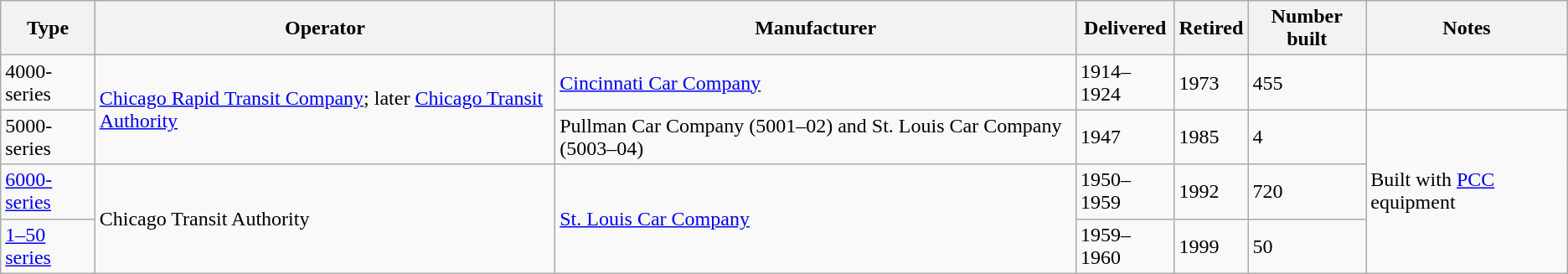<table class="wikitable">
<tr>
<th>Type</th>
<th>Operator</th>
<th>Manufacturer</th>
<th>Delivered</th>
<th>Retired</th>
<th>Number built</th>
<th>Notes</th>
</tr>
<tr>
<td>4000-series</td>
<td rowspan="2"><a href='#'>Chicago Rapid Transit Company</a>; later <a href='#'>Chicago Transit Authority</a></td>
<td><a href='#'>Cincinnati Car Company</a></td>
<td>1914–1924</td>
<td>1973</td>
<td>455</td>
<td></td>
</tr>
<tr>
<td>5000-series</td>
<td>Pullman Car Company (5001–02) and St. Louis Car Company (5003–04)</td>
<td>1947</td>
<td>1985</td>
<td>4</td>
<td rowspan="3">Built with <a href='#'>PCC</a> equipment</td>
</tr>
<tr>
<td><a href='#'>6000-series</a></td>
<td rowspan="2">Chicago Transit Authority</td>
<td rowspan="2"><a href='#'>St. Louis Car Company</a></td>
<td>1950–1959</td>
<td>1992</td>
<td>720</td>
</tr>
<tr>
<td><a href='#'>1–50 series</a></td>
<td>1959–1960</td>
<td>1999</td>
<td>50</td>
</tr>
</table>
